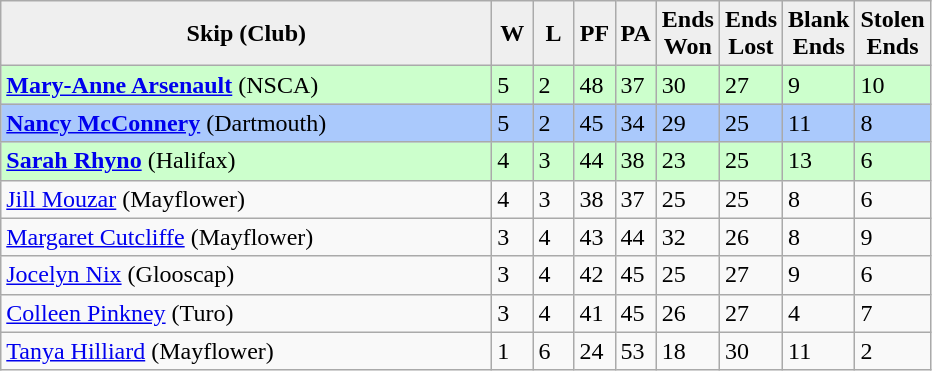<table class="wikitable">
<tr>
<th style="background:#efefef; width:320px;">Skip (Club)</th>
<th style="background:#efefef; width:20px;">W</th>
<th style="background:#efefef; width:20px;">L</th>
<th style="background:#efefef; width:20px;">PF</th>
<th style="background:#efefef; width:20px;">PA</th>
<th style="background:#efefef; width:20px;">Ends <br> Won</th>
<th style="background:#efefef; width:20px;">Ends <br> Lost</th>
<th style="background:#efefef; width:20px;">Blank <br> Ends</th>
<th style="background:#efefef; width:20px;">Stolen <br> Ends</th>
</tr>
<tr style="background:#cfc;">
<td><strong><a href='#'>Mary-Anne Arsenault</a></strong> (NSCA)</td>
<td>5</td>
<td>2</td>
<td>48</td>
<td>37</td>
<td>30</td>
<td>27</td>
<td>9</td>
<td>10</td>
</tr>
<tr style="background:#aac9fc;">
<td><strong><a href='#'>Nancy McConnery</a></strong> (Dartmouth)</td>
<td>5</td>
<td>2</td>
<td>45</td>
<td>34</td>
<td>29</td>
<td>25</td>
<td>11</td>
<td>8</td>
</tr>
<tr style="background:#cfc;">
<td><strong><a href='#'>Sarah Rhyno</a></strong> (Halifax)</td>
<td>4</td>
<td>3</td>
<td>44</td>
<td>38</td>
<td>23</td>
<td>25</td>
<td>13</td>
<td>6</td>
</tr>
<tr>
<td><a href='#'>Jill Mouzar</a> (Mayflower)</td>
<td>4</td>
<td>3</td>
<td>38</td>
<td>37</td>
<td>25</td>
<td>25</td>
<td>8</td>
<td>6</td>
</tr>
<tr>
<td><a href='#'>Margaret Cutcliffe</a> (Mayflower)</td>
<td>3</td>
<td>4</td>
<td>43</td>
<td>44</td>
<td>32</td>
<td>26</td>
<td>8</td>
<td>9</td>
</tr>
<tr>
<td><a href='#'>Jocelyn Nix</a> (Glooscap)</td>
<td>3</td>
<td>4</td>
<td>42</td>
<td>45</td>
<td>25</td>
<td>27</td>
<td>9</td>
<td>6</td>
</tr>
<tr>
<td><a href='#'>Colleen Pinkney</a> (Turo)</td>
<td>3</td>
<td>4</td>
<td>41</td>
<td>45</td>
<td>26</td>
<td>27</td>
<td>4</td>
<td>7</td>
</tr>
<tr>
<td><a href='#'>Tanya Hilliard</a> (Mayflower)</td>
<td>1</td>
<td>6</td>
<td>24</td>
<td>53</td>
<td>18</td>
<td>30</td>
<td>11</td>
<td>2</td>
</tr>
</table>
